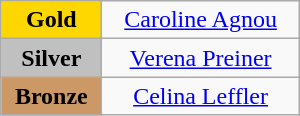<table class="wikitable" style="text-align:center; " width="200px">
<tr>
<td bgcolor="gold"><strong>Gold</strong></td>
<td><a href='#'>Caroline Agnou</a><br>  <small><em></em></small></td>
</tr>
<tr>
<td bgcolor="silver"><strong>Silver</strong></td>
<td><a href='#'>Verena Preiner</a><br>  <small><em></em></small></td>
</tr>
<tr>
<td bgcolor="CC9966"><strong>Bronze</strong></td>
<td><a href='#'>Celina Leffler</a><br>  <small><em></em></small></td>
</tr>
</table>
